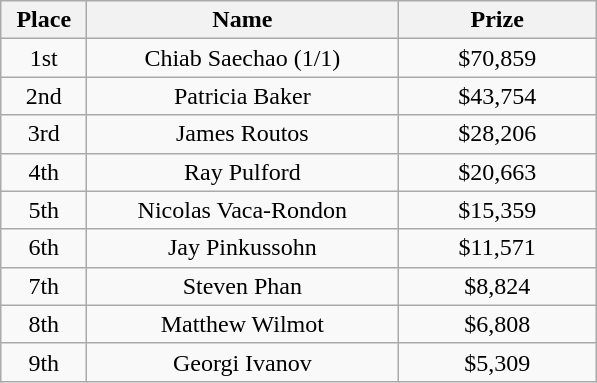<table class="wikitable">
<tr>
<th width="50">Place</th>
<th width="200">Name</th>
<th width="125">Prize</th>
</tr>
<tr>
<td align = "center">1st</td>
<td align = "center">Chiab Saechao (1/1)</td>
<td align = "center">$70,859</td>
</tr>
<tr>
<td align = "center">2nd</td>
<td align = "center">Patricia Baker</td>
<td align = "center">$43,754</td>
</tr>
<tr>
<td align = "center">3rd</td>
<td align = "center">James Routos</td>
<td align = "center">$28,206</td>
</tr>
<tr>
<td align = "center">4th</td>
<td align = "center">Ray Pulford</td>
<td align = "center">$20,663</td>
</tr>
<tr>
<td align = "center">5th</td>
<td align = "center">Nicolas Vaca-Rondon</td>
<td align = "center">$15,359</td>
</tr>
<tr>
<td align = "center">6th</td>
<td align = "center">Jay Pinkussohn</td>
<td align = "center">$11,571</td>
</tr>
<tr>
<td align = "center">7th</td>
<td align = "center">Steven Phan</td>
<td align = "center">$8,824</td>
</tr>
<tr>
<td align = "center">8th</td>
<td align = "center">Matthew Wilmot</td>
<td align = "center">$6,808</td>
</tr>
<tr>
<td align = "center">9th</td>
<td align = "center">Georgi Ivanov</td>
<td align = "center">$5,309</td>
</tr>
</table>
